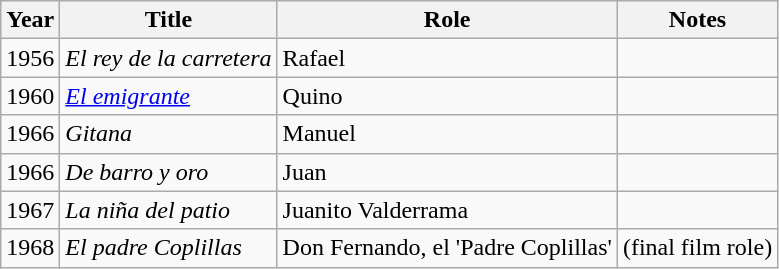<table class="wikitable">
<tr>
<th>Year</th>
<th>Title</th>
<th>Role</th>
<th>Notes</th>
</tr>
<tr>
<td>1956</td>
<td><em>El rey de la carretera</em></td>
<td>Rafael</td>
<td></td>
</tr>
<tr>
<td>1960</td>
<td><em><a href='#'>El emigrante</a></em></td>
<td>Quino</td>
<td></td>
</tr>
<tr>
<td>1966</td>
<td><em>Gitana</em></td>
<td>Manuel</td>
<td></td>
</tr>
<tr>
<td>1966</td>
<td><em>De barro y oro</em></td>
<td>Juan</td>
<td></td>
</tr>
<tr>
<td>1967</td>
<td><em>La niña del patio</em></td>
<td>Juanito Valderrama</td>
<td></td>
</tr>
<tr>
<td>1968</td>
<td><em>El padre Coplillas</em></td>
<td>Don Fernando, el 'Padre Coplillas'</td>
<td>(final film role)</td>
</tr>
</table>
